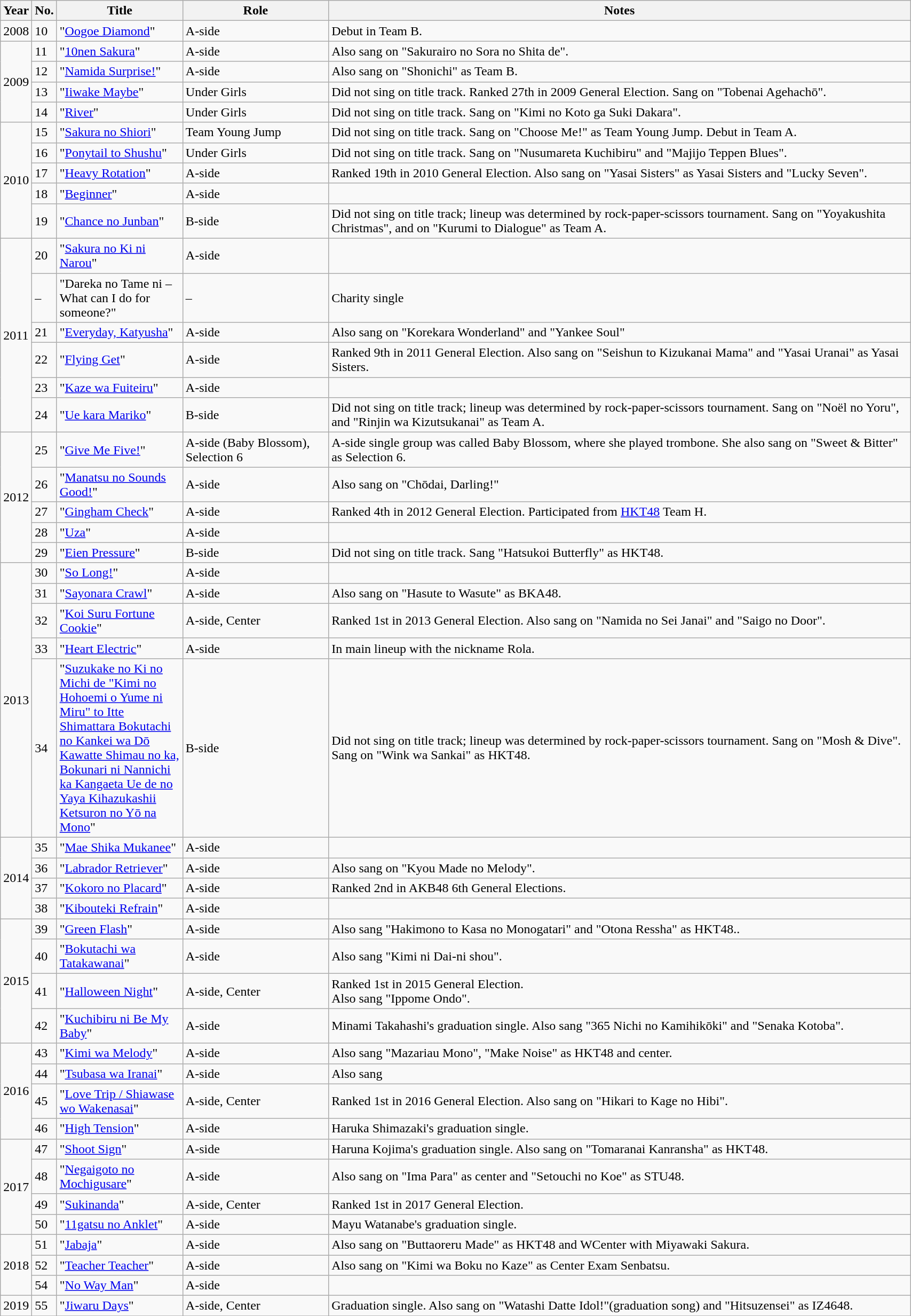<table class="wikitable sortable"  style="width:90%;">
<tr>
<th>Year</th>
<th data-sort-type="number">No. </th>
<th style="width:150px;">Title </th>
<th>Role  </th>
<th class="unsortable">Notes </th>
</tr>
<tr>
<td>2008</td>
<td>10</td>
<td>"<a href='#'>Oogoe Diamond</a>"</td>
<td>A-side</td>
<td>Debut in Team B.</td>
</tr>
<tr>
<td rowspan="4">2009</td>
<td>11</td>
<td>"<a href='#'>10nen Sakura</a>"</td>
<td>A-side</td>
<td>Also sang on "Sakurairo no Sora no Shita de".</td>
</tr>
<tr>
<td>12</td>
<td>"<a href='#'>Namida Surprise!</a>"</td>
<td>A-side</td>
<td>Also sang on "Shonichi" as Team B.</td>
</tr>
<tr>
<td>13</td>
<td>"<a href='#'>Iiwake Maybe</a>"</td>
<td>Under Girls</td>
<td>Did not sing on title track. Ranked 27th in 2009 General Election. Sang on "Tobenai Agehachō".</td>
</tr>
<tr>
<td>14</td>
<td>"<a href='#'>River</a>"</td>
<td>Under Girls</td>
<td>Did not sing on title track. Sang on "Kimi no Koto ga Suki Dakara".</td>
</tr>
<tr>
<td rowspan="5">2010</td>
<td>15</td>
<td>"<a href='#'>Sakura no Shiori</a>"</td>
<td>Team Young Jump</td>
<td>Did not sing on title track. Sang on "Choose Me!" as Team Young Jump. Debut in Team A.</td>
</tr>
<tr>
<td>16</td>
<td>"<a href='#'>Ponytail to Shushu</a>"</td>
<td>Under Girls</td>
<td>Did not sing on title track. Sang on "Nusumareta Kuchibiru" and "Majijo Teppen Blues".</td>
</tr>
<tr>
<td>17</td>
<td>"<a href='#'>Heavy Rotation</a>"</td>
<td>A-side</td>
<td>Ranked 19th in 2010 General Election. Also sang on "Yasai Sisters" as Yasai Sisters and "Lucky Seven".</td>
</tr>
<tr>
<td>18</td>
<td>"<a href='#'>Beginner</a>"</td>
<td>A-side</td>
<td></td>
</tr>
<tr>
<td>19</td>
<td>"<a href='#'>Chance no Junban</a>"</td>
<td>B-side</td>
<td>Did not sing on title track; lineup was determined by rock-paper-scissors tournament. Sang on "Yoyakushita Christmas", and on "Kurumi to Dialogue" as Team A.</td>
</tr>
<tr>
<td rowspan="6">2011</td>
<td>20</td>
<td>"<a href='#'>Sakura no Ki ni Narou</a>"</td>
<td>A-side</td>
<td></td>
</tr>
<tr>
<td>–</td>
<td>"Dareka no Tame ni – What can I do for someone?"</td>
<td>–</td>
<td>Charity single</td>
</tr>
<tr>
<td>21</td>
<td>"<a href='#'>Everyday, Katyusha</a>"</td>
<td>A-side</td>
<td>Also sang on "Korekara Wonderland" and "Yankee Soul"</td>
</tr>
<tr>
<td>22</td>
<td>"<a href='#'>Flying Get</a>"</td>
<td>A-side</td>
<td>Ranked 9th in 2011 General Election. Also sang on "Seishun to Kizukanai Mama" and "Yasai Uranai" as Yasai Sisters.</td>
</tr>
<tr>
<td>23</td>
<td>"<a href='#'>Kaze wa Fuiteiru</a>"</td>
<td>A-side</td>
<td></td>
</tr>
<tr>
<td>24</td>
<td>"<a href='#'>Ue kara Mariko</a>"</td>
<td>B-side</td>
<td>Did not sing on title track; lineup was determined by rock-paper-scissors tournament. Sang on "Noël no Yoru", and "Rinjin wa Kizutsukanai" as Team A.</td>
</tr>
<tr>
<td rowspan="5">2012</td>
<td>25</td>
<td>"<a href='#'>Give Me Five!</a>"</td>
<td>A-side (Baby Blossom), Selection 6</td>
<td>A-side single group was called Baby Blossom, where she played trombone. She also sang on "Sweet & Bitter" as Selection 6.</td>
</tr>
<tr>
<td>26</td>
<td>"<a href='#'>Manatsu no Sounds Good!</a>"</td>
<td>A-side</td>
<td>Also sang on "Chōdai, Darling!"</td>
</tr>
<tr>
<td>27</td>
<td>"<a href='#'>Gingham Check</a>"</td>
<td>A-side</td>
<td>Ranked 4th in 2012 General Election. Participated from <a href='#'>HKT48</a> Team H.</td>
</tr>
<tr>
<td>28</td>
<td>"<a href='#'>Uza</a>"</td>
<td>A-side</td>
<td></td>
</tr>
<tr>
<td>29</td>
<td>"<a href='#'>Eien Pressure</a>"</td>
<td>B-side</td>
<td>Did not sing on title track. Sang "Hatsukoi Butterfly" as HKT48.</td>
</tr>
<tr>
<td rowspan="5">2013</td>
<td>30</td>
<td>"<a href='#'>So Long!</a>"</td>
<td>A-side</td>
<td></td>
</tr>
<tr>
<td>31</td>
<td>"<a href='#'>Sayonara Crawl</a>"</td>
<td>A-side</td>
<td>Also sang on "Hasute to Wasute" as BKA48.</td>
</tr>
<tr>
<td>32</td>
<td>"<a href='#'>Koi Suru Fortune Cookie</a>"</td>
<td>A-side, Center</td>
<td>Ranked 1st in 2013 General Election. Also sang on "Namida no Sei Janai" and "Saigo no Door".</td>
</tr>
<tr>
<td>33</td>
<td>"<a href='#'>Heart Electric</a>"</td>
<td>A-side</td>
<td>In main lineup with the nickname Rola.</td>
</tr>
<tr>
<td>34</td>
<td>"<a href='#'>Suzukake no Ki no Michi de "Kimi no Hohoemi o Yume ni Miru" to Itte Shimattara Bokutachi no Kankei wa Dō Kawatte Shimau no ka, Bokunari ni Nannichi ka Kangaeta Ue de no Yaya Kihazukashii Ketsuron no Yō na Mono</a>"</td>
<td>B-side</td>
<td>Did not sing on title track; lineup was determined by rock-paper-scissors tournament. Sang on "Mosh & Dive". Sang on "Wink wa Sankai" as HKT48.</td>
</tr>
<tr>
<td rowspan="4">2014</td>
<td>35</td>
<td>"<a href='#'>Mae Shika Mukanee</a>"</td>
<td>A-side</td>
<td></td>
</tr>
<tr>
<td>36</td>
<td>"<a href='#'>Labrador Retriever</a>"</td>
<td>A-side</td>
<td>Also sang on "Kyou Made no Melody".</td>
</tr>
<tr>
<td>37</td>
<td>"<a href='#'>Kokoro no Placard</a>"</td>
<td>A-side</td>
<td>Ranked 2nd in AKB48 6th General Elections.</td>
</tr>
<tr>
<td>38</td>
<td>"<a href='#'>Kibouteki Refrain</a>"</td>
<td>A-side</td>
<td></td>
</tr>
<tr>
<td rowspan="4">2015</td>
<td>39</td>
<td>"<a href='#'>Green Flash</a>"</td>
<td>A-side</td>
<td>Also sang "Hakimono to Kasa no Monogatari" and "Otona Ressha" as HKT48..</td>
</tr>
<tr>
<td>40</td>
<td>"<a href='#'>Bokutachi wa Tatakawanai</a>"</td>
<td>A-side</td>
<td>Also sang "Kimi ni Dai-ni shou".</td>
</tr>
<tr>
<td>41</td>
<td>"<a href='#'>Halloween Night</a>"</td>
<td>A-side, Center</td>
<td>Ranked 1st in 2015 General Election.<br>Also sang "Ippome Ondo".</td>
</tr>
<tr>
<td>42</td>
<td>"<a href='#'>Kuchibiru ni Be My Baby</a>"</td>
<td>A-side</td>
<td>Minami Takahashi's graduation single. Also sang "365 Nichi no Kamihikōki" and "Senaka Kotoba".</td>
</tr>
<tr>
<td rowspan="4">2016</td>
<td>43</td>
<td>"<a href='#'>Kimi wa Melody</a>"</td>
<td>A-side</td>
<td>Also sang "Mazariau Mono", "Make Noise" as HKT48 and center.</td>
</tr>
<tr>
<td>44</td>
<td>"<a href='#'>Tsubasa wa Iranai</a>"</td>
<td>A-side</td>
<td>Also sang</td>
</tr>
<tr>
<td>45</td>
<td>"<a href='#'>Love Trip / Shiawase wo Wakenasai</a>"</td>
<td>A-side, Center</td>
<td>Ranked 1st in 2016 General Election. Also sang on "Hikari to Kage no Hibi".</td>
</tr>
<tr>
<td>46</td>
<td>"<a href='#'>High Tension</a>"</td>
<td>A-side</td>
<td>Haruka Shimazaki's graduation single.</td>
</tr>
<tr>
<td rowspan="4">2017</td>
<td>47</td>
<td>"<a href='#'>Shoot Sign</a>"</td>
<td>A-side</td>
<td>Haruna Kojima's graduation single. Also sang on "Tomaranai Kanransha" as HKT48.</td>
</tr>
<tr>
<td>48</td>
<td>"<a href='#'>Negaigoto no Mochigusare</a>"</td>
<td>A-side</td>
<td>Also sang on "Ima Para" as center and "Setouchi no Koe" as STU48.</td>
</tr>
<tr>
<td>49</td>
<td>"<a href='#'>Sukinanda</a>"</td>
<td>A-side, Center</td>
<td>Ranked 1st in 2017 General Election.</td>
</tr>
<tr>
<td>50</td>
<td>"<a href='#'>11gatsu no Anklet</a>"</td>
<td>A-side</td>
<td>Mayu Watanabe's graduation single.</td>
</tr>
<tr>
<td rowspan="3">2018</td>
<td>51</td>
<td>"<a href='#'>Jabaja</a>"</td>
<td>A-side</td>
<td>Also sang on "Buttaoreru Made" as HKT48 and WCenter with Miyawaki Sakura.</td>
</tr>
<tr>
<td>52</td>
<td>"<a href='#'>Teacher Teacher</a>"</td>
<td>A-side</td>
<td>Also sang on "Kimi wa Boku no Kaze" as Center Exam Senbatsu.</td>
</tr>
<tr>
<td>54</td>
<td>"<a href='#'>No Way Man</a>"</td>
<td>A-side</td>
<td></td>
</tr>
<tr>
<td rowspan="1">2019</td>
<td>55</td>
<td>"<a href='#'>Jiwaru Days</a>"</td>
<td>A-side, Center</td>
<td>Graduation single. Also sang on "Watashi Datte Idol!"(graduation song) and "Hitsuzensei" as IZ4648.</td>
</tr>
<tr>
</tr>
</table>
